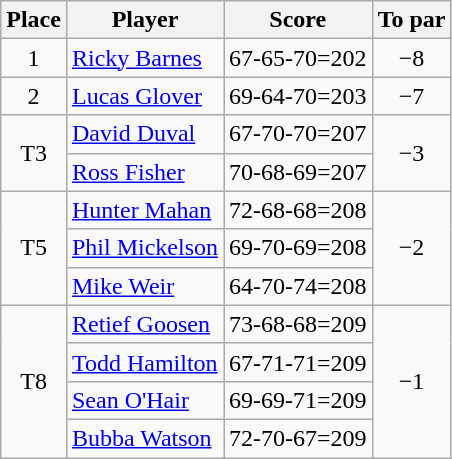<table class="wikitable">
<tr>
<th>Place</th>
<th>Player</th>
<th>Score</th>
<th>To par</th>
</tr>
<tr>
<td align=center>1</td>
<td> <a href='#'>Ricky Barnes</a></td>
<td>67-65-70=202</td>
<td align=center>−8</td>
</tr>
<tr>
<td align=center>2</td>
<td> <a href='#'>Lucas Glover</a></td>
<td>69-64-70=203</td>
<td align=center>−7</td>
</tr>
<tr>
<td rowspan=2 align=center>T3</td>
<td> <a href='#'>David Duval</a></td>
<td>67-70-70=207</td>
<td rowspan=2 align=center>−3</td>
</tr>
<tr>
<td> <a href='#'>Ross Fisher</a></td>
<td>70-68-69=207</td>
</tr>
<tr>
<td rowspan=3 align=center>T5</td>
<td> <a href='#'>Hunter Mahan</a></td>
<td>72-68-68=208</td>
<td rowspan=3 align=center>−2</td>
</tr>
<tr>
<td> <a href='#'>Phil Mickelson</a></td>
<td>69-70-69=208</td>
</tr>
<tr>
<td> <a href='#'>Mike Weir</a></td>
<td>64-70-74=208</td>
</tr>
<tr>
<td rowspan=4 align=center>T8</td>
<td> <a href='#'>Retief Goosen</a></td>
<td>73-68-68=209</td>
<td rowspan=4 align=center>−1</td>
</tr>
<tr>
<td> <a href='#'>Todd Hamilton</a></td>
<td>67-71-71=209</td>
</tr>
<tr>
<td> <a href='#'>Sean O'Hair</a></td>
<td>69-69-71=209</td>
</tr>
<tr>
<td> <a href='#'>Bubba Watson</a></td>
<td>72-70-67=209</td>
</tr>
</table>
